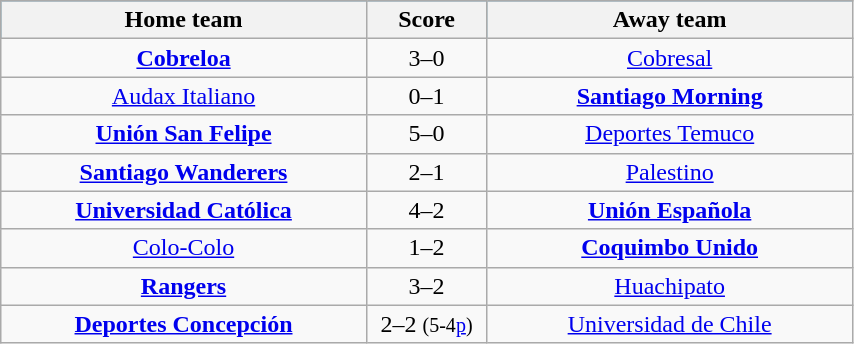<table class="wikitable" width=45%>
<tr bgcolor=#006699>
<th width=130>Home team</th>
<th width=30>Score</th>
<th width=130>Away team</th>
</tr>
<tr align=center>
<td><strong><a href='#'>Cobreloa</a></strong></td>
<td>3–0</td>
<td><a href='#'>Cobresal</a></td>
</tr>
<tr align=center>
<td><a href='#'>Audax Italiano</a></td>
<td>0–1</td>
<td><strong><a href='#'>Santiago Morning</a></strong></td>
</tr>
<tr align=center>
<td><strong><a href='#'>Unión San Felipe</a></strong></td>
<td>5–0</td>
<td><a href='#'>Deportes Temuco</a></td>
</tr>
<tr align=center>
<td><strong><a href='#'>Santiago Wanderers</a></strong></td>
<td>2–1</td>
<td><a href='#'>Palestino</a></td>
</tr>
<tr align=center>
<td><strong><a href='#'>Universidad Católica</a></strong></td>
<td>4–2</td>
<td><strong><a href='#'>Unión Española</a></strong></td>
</tr>
<tr align=center>
<td><a href='#'>Colo-Colo</a></td>
<td>1–2</td>
<td><strong><a href='#'>Coquimbo Unido</a></strong></td>
</tr>
<tr align=center>
<td><strong><a href='#'>Rangers</a></strong></td>
<td>3–2</td>
<td><a href='#'>Huachipato</a></td>
</tr>
<tr align=center>
<td><strong><a href='#'>Deportes Concepción</a></strong></td>
<td>2–2 <small>(5-4<a href='#'>p</a>)</small></td>
<td><a href='#'>Universidad de Chile</a></td>
</tr>
</table>
